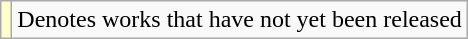<table class="wikitable">
<tr>
<td style="background:#FFFFCC;"></td>
<td>Denotes works that have not yet been released</td>
</tr>
</table>
